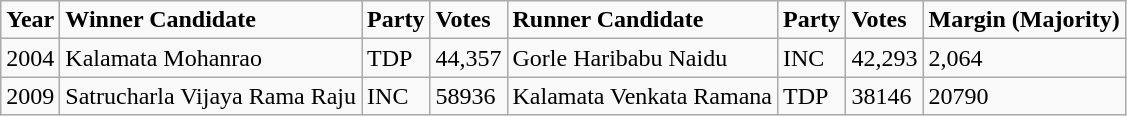<table class="wikitable">
<tr>
<td><strong>Year</strong></td>
<td><strong>Winner Candidate</strong></td>
<td><strong>Party</strong></td>
<td><strong>Votes</strong></td>
<td><strong>Runner Candidate</strong></td>
<td><strong>Party</strong></td>
<td><strong>Votes</strong></td>
<td><strong>Margin (Majority)</strong></td>
</tr>
<tr>
<td>2004</td>
<td>Kalamata Mohanrao</td>
<td>TDP</td>
<td>44,357</td>
<td>Gorle Haribabu Naidu</td>
<td>INC</td>
<td>42,293</td>
<td>2,064</td>
</tr>
<tr>
<td>2009</td>
<td>Satrucharla Vijaya Rama Raju</td>
<td>INC</td>
<td>58936</td>
<td>Kalamata Venkata Ramana</td>
<td>TDP</td>
<td>38146</td>
<td>20790</td>
</tr>
</table>
